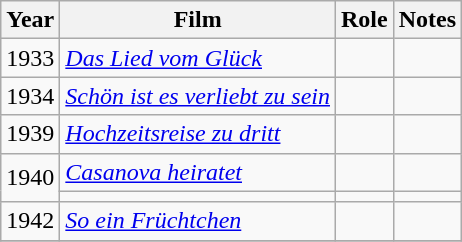<table class="wikitable">
<tr>
<th>Year</th>
<th>Film</th>
<th>Role</th>
<th>Notes</th>
</tr>
<tr>
<td>1933</td>
<td><em><a href='#'>Das Lied vom Glück</a></em></td>
<td></td>
<td></td>
</tr>
<tr>
<td>1934</td>
<td><em><a href='#'>Schön ist es verliebt zu sein</a></em></td>
<td></td>
<td></td>
</tr>
<tr>
<td>1939</td>
<td><em><a href='#'>Hochzeitsreise zu dritt</a></em></td>
<td></td>
<td></td>
</tr>
<tr>
<td rowspan="2">1940</td>
<td><em><a href='#'>Casanova heiratet</a></em></td>
<td></td>
<td></td>
</tr>
<tr>
<td><em></em></td>
<td></td>
<td></td>
</tr>
<tr>
<td>1942</td>
<td><em><a href='#'>So ein Früchtchen</a></em></td>
<td></td>
<td></td>
</tr>
<tr>
</tr>
</table>
